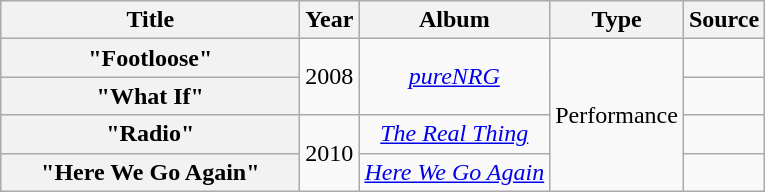<table class="wikitable plainrowheaders" style="text-align:center;">
<tr>
<th scope="col" style="width:12em;">Title</th>
<th>Year</th>
<th>Album</th>
<th>Type</th>
<th>Source</th>
</tr>
<tr>
<th scope="row">"Footloose"</th>
<td rowspan="2">2008</td>
<td rowspan="2"><em><a href='#'>pureNRG</a></em></td>
<td rowspan="4">Performance</td>
<td></td>
</tr>
<tr>
<th scope="row">"What If"</th>
<td></td>
</tr>
<tr>
<th scope="row">"Radio"</th>
<td rowspan="2">2010</td>
<td><em><a href='#'>The Real Thing</a></em></td>
<td></td>
</tr>
<tr>
<th scope="row">"Here We Go Again"</th>
<td><em><a href='#'>Here We Go Again</a></em></td>
<td></td>
</tr>
</table>
